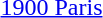<table>
<tr>
<td><a href='#'>1900 Paris</a><br></td>
<td></td>
<td></td>
<td></td>
</tr>
</table>
